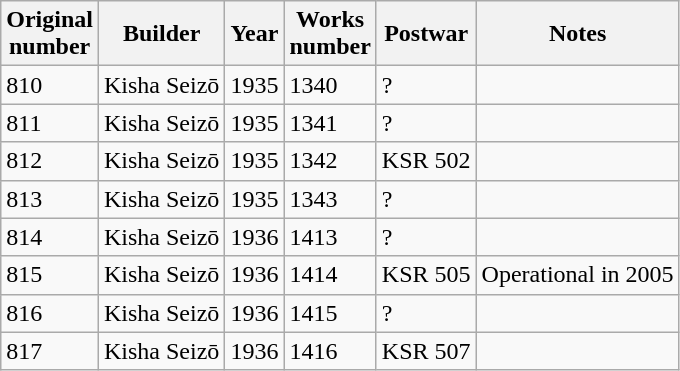<table class="wikitable">
<tr>
<th>Original<br>number</th>
<th>Builder</th>
<th>Year</th>
<th>Works<br>number</th>
<th>Postwar</th>
<th>Notes</th>
</tr>
<tr>
<td>810</td>
<td>Kisha Seizō</td>
<td>1935</td>
<td>1340</td>
<td>?</td>
<td></td>
</tr>
<tr>
<td>811</td>
<td>Kisha Seizō</td>
<td>1935</td>
<td>1341</td>
<td>?</td>
<td></td>
</tr>
<tr>
<td>812</td>
<td>Kisha Seizō</td>
<td>1935</td>
<td>1342</td>
<td>KSR 502</td>
<td></td>
</tr>
<tr>
<td>813</td>
<td>Kisha Seizō</td>
<td>1935</td>
<td>1343</td>
<td>?</td>
<td></td>
</tr>
<tr>
<td>814</td>
<td>Kisha Seizō</td>
<td>1936</td>
<td>1413</td>
<td>?</td>
<td></td>
</tr>
<tr>
<td>815</td>
<td>Kisha Seizō</td>
<td>1936</td>
<td>1414</td>
<td>KSR 505</td>
<td>Operational in 2005</td>
</tr>
<tr>
<td>816</td>
<td>Kisha Seizō</td>
<td>1936</td>
<td>1415</td>
<td>?</td>
<td></td>
</tr>
<tr>
<td>817</td>
<td>Kisha Seizō</td>
<td>1936</td>
<td>1416</td>
<td>KSR 507</td>
<td></td>
</tr>
</table>
